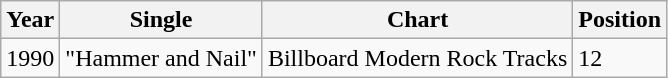<table class="wikitable">
<tr>
<th align="left">Year</th>
<th align="left">Single</th>
<th align="left">Chart</th>
<th align="left">Position</th>
</tr>
<tr>
<td align="left">1990</td>
<td align="left">"Hammer and Nail"</td>
<td align="left">Billboard Modern Rock Tracks</td>
<td align="left">12</td>
</tr>
</table>
